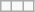<table class="wikitable">
<tr style="vertical-align:top;">
<td></td>
<td></td>
<td></td>
</tr>
</table>
